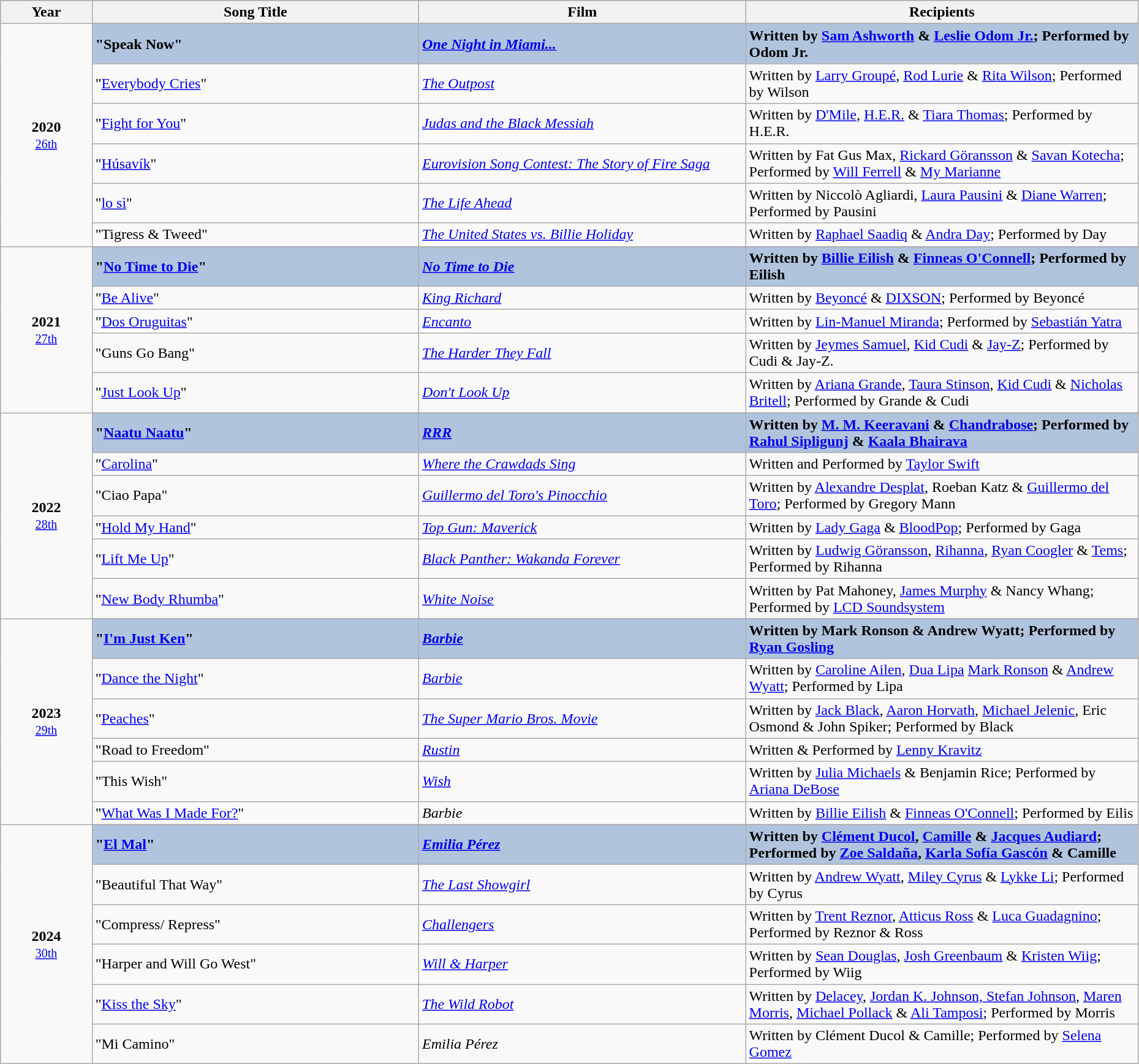<table class="wikitable" style="width:98%;">
<tr style="background:#bebebe;">
<th style="width:7%;">Year</th>
<th style="width:25%;">Song Title</th>
<th style="width:25%;">Film</th>
<th style="width:30%;">Recipients</th>
</tr>
<tr>
<td rowspan=7 style="text-align:center"><strong>2020</strong><br><small><a href='#'>26th</a></small><br></td>
</tr>
<tr style="background:#B0C4DE;">
<td><strong>"Speak Now"</strong></td>
<td><strong><em><a href='#'>One Night in Miami...</a></em></strong></td>
<td><strong>Written by <a href='#'>Sam Ashworth</a> & <a href='#'>Leslie Odom Jr.</a>; Performed by Odom Jr.</strong></td>
</tr>
<tr>
<td>"<a href='#'>Everybody Cries</a>"</td>
<td><em><a href='#'>The Outpost</a></em></td>
<td>Written by <a href='#'>Larry Groupé</a>, <a href='#'>Rod Lurie</a> & <a href='#'>Rita Wilson</a>; Performed by Wilson</td>
</tr>
<tr>
<td>"<a href='#'>Fight for You</a>"</td>
<td><em><a href='#'>Judas and the Black Messiah</a></em></td>
<td>Written by <a href='#'>D'Mile</a>, <a href='#'>H.E.R.</a> & <a href='#'>Tiara Thomas</a>; Performed by H.E.R.</td>
</tr>
<tr>
<td>"<a href='#'>Húsavík</a>"</td>
<td><em><a href='#'>Eurovision Song Contest: The Story of Fire Saga</a></em></td>
<td>Written by Fat Gus Max, <a href='#'>Rickard Göransson</a> & <a href='#'>Savan Kotecha</a>; Performed by <a href='#'>Will Ferrell</a> & <a href='#'>My Marianne</a></td>
</tr>
<tr>
<td>"<a href='#'>lo sì</a>"</td>
<td><em><a href='#'>The Life Ahead</a></em></td>
<td>Written by Niccolò Agliardi, <a href='#'>Laura Pausini</a> & <a href='#'>Diane Warren</a>; Performed by Pausini</td>
</tr>
<tr>
<td>"Tigress & Tweed"</td>
<td><em><a href='#'>The United States vs. Billie Holiday</a></em></td>
<td>Written by <a href='#'>Raphael Saadiq</a> & <a href='#'>Andra Day</a>; Performed by Day</td>
</tr>
<tr>
<td rowspan=6 style="text-align:center"><strong>2021</strong><br><small><a href='#'>27th</a></small><br></td>
</tr>
<tr style="background:#B0C4DE;">
<td><strong>"<a href='#'>No Time to Die</a>"</strong></td>
<td><strong><em><a href='#'>No Time to Die</a></em></strong></td>
<td><strong>Written by <a href='#'>Billie Eilish</a> & <a href='#'>Finneas O'Connell</a>; Performed by Eilish</strong></td>
</tr>
<tr>
<td>"<a href='#'>Be Alive</a>"</td>
<td><em><a href='#'>King Richard</a></em></td>
<td>Written by <a href='#'>Beyoncé</a> & <a href='#'>DIXSON</a>; Performed by Beyoncé</td>
</tr>
<tr>
<td>"<a href='#'>Dos Oruguitas</a>"</td>
<td><em><a href='#'>Encanto</a></em></td>
<td>Written by <a href='#'>Lin-Manuel Miranda</a>; Performed by <a href='#'>Sebastián Yatra</a></td>
</tr>
<tr>
<td>"Guns Go Bang"</td>
<td><em><a href='#'>The Harder They Fall</a></em></td>
<td>Written by <a href='#'>Jeymes Samuel</a>, <a href='#'>Kid Cudi</a> & <a href='#'>Jay-Z</a>; Performed by Cudi & Jay-Z.</td>
</tr>
<tr>
<td>"<a href='#'>Just Look Up</a>"</td>
<td><em><a href='#'>Don't Look Up</a></em></td>
<td>Written by <a href='#'>Ariana Grande</a>, <a href='#'>Taura Stinson</a>, <a href='#'>Kid Cudi</a> & <a href='#'>Nicholas Britell</a>; Performed by Grande & Cudi</td>
</tr>
<tr>
<td rowspan=7 style="text-align:center"><strong>2022</strong><br><small><a href='#'>28th</a></small><br></td>
</tr>
<tr style="background:#B0C4DE;">
<td><strong>"<a href='#'>Naatu Naatu</a>"</strong></td>
<td><strong><em><a href='#'>RRR</a></em></strong></td>
<td><strong>Written by <a href='#'>M. M. Keeravani</a> & <a href='#'>Chandrabose</a>; Performed by <a href='#'>Rahul Sipligunj</a> & <a href='#'>Kaala Bhairava</a></strong></td>
</tr>
<tr>
<td>"<a href='#'>Carolina</a>"</td>
<td><em><a href='#'>Where the Crawdads Sing</a></em></td>
<td>Written and Performed by <a href='#'>Taylor Swift</a></td>
</tr>
<tr>
<td>"Ciao Papa"</td>
<td><em><a href='#'>Guillermo del Toro's Pinocchio</a></em></td>
<td>Written by <a href='#'>Alexandre Desplat</a>, Roeban Katz & <a href='#'>Guillermo del Toro</a>; Performed by Gregory Mann</td>
</tr>
<tr>
<td>"<a href='#'>Hold My Hand</a>"</td>
<td><em><a href='#'>Top Gun: Maverick</a></em></td>
<td>Written by <a href='#'>Lady Gaga</a> & <a href='#'>BloodPop</a>; Performed by Gaga</td>
</tr>
<tr>
<td>"<a href='#'>Lift Me Up</a>"</td>
<td><em><a href='#'>Black Panther: Wakanda Forever</a></em></td>
<td>Written by <a href='#'>Ludwig Göransson</a>, <a href='#'>Rihanna</a>, <a href='#'>Ryan Coogler</a> & <a href='#'>Tems</a>; Performed by Rihanna</td>
</tr>
<tr>
<td>"<a href='#'>New Body Rhumba</a>"</td>
<td><em><a href='#'>White Noise</a></em></td>
<td>Written by Pat Mahoney, <a href='#'>James Murphy</a> & Nancy Whang; Performed by <a href='#'>LCD Soundsystem</a></td>
</tr>
<tr>
<td rowspan=7 style="text-align:center"><strong>2023</strong><br><small><a href='#'>29th</a></small><br></td>
</tr>
<tr style="background:#B0C4DE;">
<td><strong>"<a href='#'>I'm Just Ken</a>"</strong></td>
<td><strong><em><a href='#'>Barbie</a></em></strong></td>
<td><strong>Written by Mark Ronson & Andrew Wyatt; Performed by <a href='#'>Ryan Gosling</a></strong></td>
</tr>
<tr>
<td>"<a href='#'>Dance the Night</a>"</td>
<td><em><a href='#'>Barbie</a></em></td>
<td>Written by <a href='#'>Caroline Ailen</a>, <a href='#'>Dua Lipa</a> <a href='#'>Mark Ronson</a> & <a href='#'>Andrew Wyatt</a>; Performed by Lipa</td>
</tr>
<tr>
<td>"<a href='#'>Peaches</a>"</td>
<td><em><a href='#'>The Super Mario Bros. Movie</a></em></td>
<td>Written by <a href='#'>Jack Black</a>, <a href='#'>Aaron Horvath</a>, <a href='#'>Michael Jelenic</a>, Eric Osmond & John Spiker; Performed by Black</td>
</tr>
<tr>
<td>"Road to Freedom"</td>
<td><em><a href='#'>Rustin</a></em></td>
<td>Written & Performed by <a href='#'>Lenny Kravitz</a></td>
</tr>
<tr>
<td>"This Wish"</td>
<td><em><a href='#'>Wish</a></em></td>
<td>Written by <a href='#'>Julia Michaels</a> & Benjamin Rice; Performed by <a href='#'>Ariana DeBose</a></td>
</tr>
<tr>
<td>"<a href='#'>What Was I Made For?</a>"</td>
<td><em>Barbie</em></td>
<td>Written by <a href='#'>Billie Eilish</a> & <a href='#'>Finneas O'Connell</a>; Performed by Eilis</td>
</tr>
<tr>
<td rowspan=7 style="text-align:center"><strong>2024</strong><br><small><a href='#'>30th</a></small><br></td>
</tr>
<tr style="background:#B0C4DE;">
<td><strong>"<a href='#'>El Mal</a>"</strong></td>
<td><strong><em><a href='#'>Emilia Pérez</a></em></strong></td>
<td><strong>Written by <a href='#'>Clément Ducol</a>, <a href='#'>Camille</a> & <a href='#'>Jacques Audiard</a>; Performed by <a href='#'>Zoe Saldaña</a>, <a href='#'>Karla Sofía Gascón</a> & Camille</strong></td>
</tr>
<tr>
<td>"Beautiful That Way"</td>
<td><em><a href='#'>The Last Showgirl</a></em></td>
<td>Written by <a href='#'>Andrew Wyatt</a>, <a href='#'>Miley Cyrus</a> & <a href='#'>Lykke Li</a>; Performed by Cyrus</td>
</tr>
<tr>
<td>"Compress/ Repress"</td>
<td><em><a href='#'>Challengers</a></em></td>
<td>Written by <a href='#'>Trent Reznor</a>, <a href='#'>Atticus Ross</a> & <a href='#'>Luca Guadagnino</a>; Performed by Reznor & Ross</td>
</tr>
<tr>
<td>"Harper and Will Go West"</td>
<td><em><a href='#'>Will & Harper</a></em></td>
<td>Written by <a href='#'>Sean Douglas</a>, <a href='#'>Josh Greenbaum</a> & <a href='#'>Kristen Wiig</a>; Performed by Wiig</td>
</tr>
<tr>
<td>"<a href='#'>Kiss the Sky</a>"</td>
<td><em><a href='#'>The Wild Robot</a></em></td>
<td>Written by <a href='#'>Delacey</a>, <a href='#'>Jordan K. Johnson, Stefan Johnson</a>, <a href='#'>Maren Morris</a>, <a href='#'>Michael Pollack</a> & <a href='#'>Ali Tamposi</a>; Performed by Morris</td>
</tr>
<tr>
<td>"Mi Camino"</td>
<td><em>Emilia Pérez</em></td>
<td>Written by Clément Ducol & Camille; Performed by <a href='#'>Selena Gomez</a></td>
</tr>
</table>
